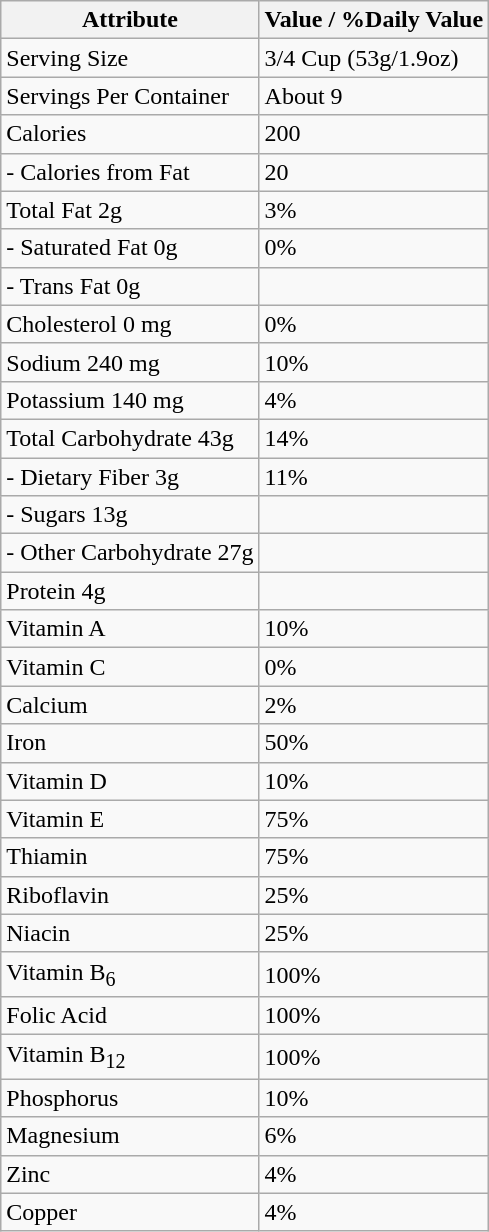<table class="wikitable">
<tr>
<th>Attribute</th>
<th>Value / %Daily Value</th>
</tr>
<tr>
<td>Serving Size</td>
<td>3/4 Cup (53g/1.9oz)</td>
</tr>
<tr>
<td>Servings Per Container</td>
<td>About 9</td>
</tr>
<tr>
<td>Calories</td>
<td>200</td>
</tr>
<tr>
<td>- Calories from Fat</td>
<td>20</td>
</tr>
<tr>
<td>Total Fat 2g</td>
<td>3%</td>
</tr>
<tr>
<td>- Saturated Fat 0g</td>
<td>0%</td>
</tr>
<tr>
<td>- Trans Fat 0g</td>
<td></td>
</tr>
<tr>
<td>Cholesterol 0 mg</td>
<td>0%</td>
</tr>
<tr>
<td>Sodium 240 mg</td>
<td>10%</td>
</tr>
<tr>
<td>Potassium 140 mg</td>
<td>4%</td>
</tr>
<tr>
<td>Total Carbohydrate 43g</td>
<td>14%</td>
</tr>
<tr>
<td>- Dietary Fiber 3g</td>
<td>11%</td>
</tr>
<tr>
<td>- Sugars 13g</td>
<td></td>
</tr>
<tr>
<td>- Other Carbohydrate 27g</td>
<td></td>
</tr>
<tr>
<td>Protein 4g</td>
<td></td>
</tr>
<tr>
<td>Vitamin A</td>
<td>10%</td>
</tr>
<tr>
<td>Vitamin C</td>
<td>0%</td>
</tr>
<tr>
<td>Calcium</td>
<td>2%</td>
</tr>
<tr>
<td>Iron</td>
<td>50%</td>
</tr>
<tr>
<td>Vitamin D</td>
<td>10%</td>
</tr>
<tr>
<td>Vitamin E</td>
<td>75%</td>
</tr>
<tr>
<td>Thiamin</td>
<td>75%</td>
</tr>
<tr>
<td>Riboflavin</td>
<td>25%</td>
</tr>
<tr>
<td>Niacin</td>
<td>25%</td>
</tr>
<tr>
<td>Vitamin B<sub>6</sub></td>
<td>100%</td>
</tr>
<tr>
<td>Folic Acid</td>
<td>100%</td>
</tr>
<tr>
<td>Vitamin B<sub>12</sub></td>
<td>100%</td>
</tr>
<tr>
<td>Phosphorus</td>
<td>10%</td>
</tr>
<tr>
<td>Magnesium</td>
<td>6%</td>
</tr>
<tr>
<td>Zinc</td>
<td>4%</td>
</tr>
<tr>
<td>Copper</td>
<td>4%</td>
</tr>
</table>
